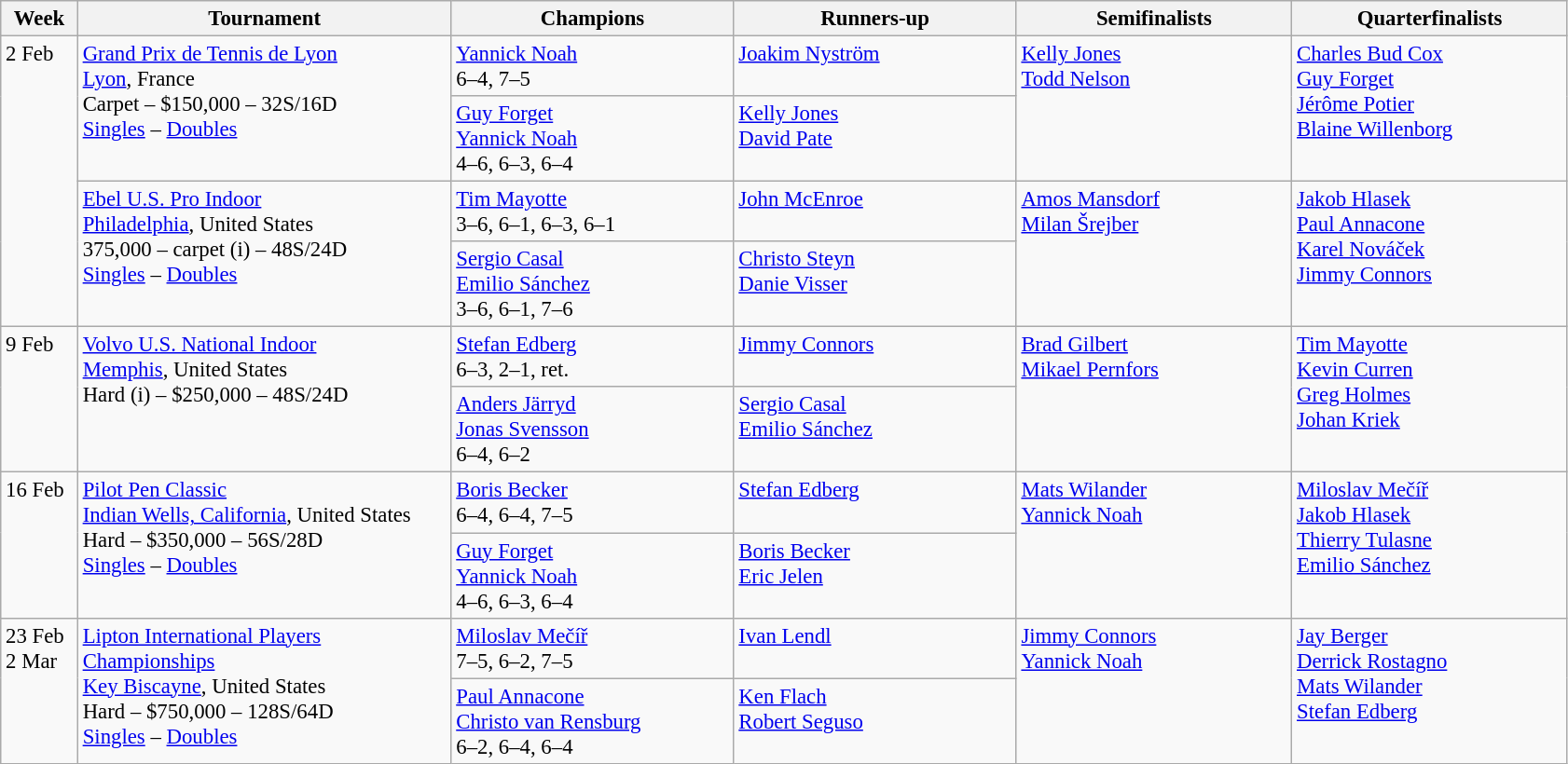<table class=wikitable style=font-size:95%>
<tr>
<th style="width:48px;">Week</th>
<th style="width:260px;">Tournament</th>
<th style="width:195px;">Champions</th>
<th style="width:195px;">Runners-up</th>
<th style="width:190px;">Semifinalists</th>
<th style="width:190px;">Quarterfinalists</th>
</tr>
<tr valign=top>
<td rowspan="4">2 Feb</td>
<td rowspan="2"><a href='#'>Grand Prix de Tennis de Lyon</a><br> <a href='#'>Lyon</a>, France<br>Carpet – $150,000 – 32S/16D <br> <a href='#'>Singles</a> – <a href='#'>Doubles</a></td>
<td> <a href='#'>Yannick Noah</a><br>6–4, 7–5</td>
<td> <a href='#'>Joakim Nyström</a></td>
<td rowspan="2"> <a href='#'>Kelly Jones</a><br> <a href='#'>Todd Nelson</a></td>
<td rowspan="2"> <a href='#'>Charles Bud Cox</a><br> <a href='#'>Guy Forget</a><br> <a href='#'>Jérôme Potier</a><br> <a href='#'>Blaine Willenborg</a></td>
</tr>
<tr valign=top>
<td> <a href='#'>Guy Forget</a><br> <a href='#'>Yannick Noah</a> <br> 4–6, 6–3, 6–4</td>
<td> <a href='#'>Kelly Jones</a> <br>  <a href='#'>David Pate</a></td>
</tr>
<tr valign=top>
<td rowspan="2"><a href='#'>Ebel U.S. Pro Indoor</a><br> <a href='#'>Philadelphia</a>, United States<br>375,000 – carpet (i) – 48S/24D <br> <a href='#'>Singles</a> – <a href='#'>Doubles</a></td>
<td> <a href='#'>Tim Mayotte</a> <br> 3–6, 6–1, 6–3, 6–1</td>
<td> <a href='#'>John McEnroe</a></td>
<td rowspan="2"> <a href='#'>Amos Mansdorf</a> <br>  <a href='#'>Milan Šrejber</a></td>
<td rowspan="2"> <a href='#'>Jakob Hlasek</a> <br>  <a href='#'>Paul Annacone</a> <br>  <a href='#'>Karel Nováček</a> <br>  <a href='#'>Jimmy Connors</a></td>
</tr>
<tr valign=top>
<td> <a href='#'>Sergio Casal</a><br> <a href='#'>Emilio Sánchez</a> <br> 3–6, 6–1, 7–6</td>
<td> <a href='#'>Christo Steyn</a> <br>  <a href='#'>Danie Visser</a></td>
</tr>
<tr valign=top>
<td rowspan="2">9 Feb</td>
<td rowspan="2"><a href='#'>Volvo U.S. National Indoor</a><br> <a href='#'>Memphis</a>, United States<br>Hard (i) – $250,000 – 48S/24D</td>
<td> <a href='#'>Stefan Edberg</a> <br> 6–3, 2–1, ret.</td>
<td> <a href='#'>Jimmy Connors</a></td>
<td rowspan="2"> <a href='#'>Brad Gilbert</a> <br>  <a href='#'>Mikael Pernfors</a></td>
<td rowspan="2"> <a href='#'>Tim Mayotte</a> <br>  <a href='#'>Kevin Curren</a> <br>  <a href='#'>Greg Holmes</a> <br>  <a href='#'>Johan Kriek</a></td>
</tr>
<tr valign=top>
<td> <a href='#'>Anders Järryd</a><br> <a href='#'>Jonas Svensson</a> <br> 6–4, 6–2</td>
<td> <a href='#'>Sergio Casal</a> <br>  <a href='#'>Emilio Sánchez</a></td>
</tr>
<tr valign=top>
<td rowspan="2">16 Feb</td>
<td rowspan="2"><a href='#'>Pilot Pen Classic</a><br> <a href='#'>Indian Wells, California</a>, United States<br>Hard – $350,000 – 56S/28D <br> <a href='#'>Singles</a> –  <a href='#'>Doubles</a></td>
<td> <a href='#'>Boris Becker</a> <br> 6–4, 6–4, 7–5</td>
<td> <a href='#'>Stefan Edberg</a></td>
<td rowspan="2"> <a href='#'>Mats Wilander</a> <br>  <a href='#'>Yannick Noah</a></td>
<td rowspan="2"> <a href='#'>Miloslav Mečíř</a> <br>  <a href='#'>Jakob Hlasek</a> <br>  <a href='#'>Thierry Tulasne</a> <br>  <a href='#'>Emilio Sánchez</a></td>
</tr>
<tr valign=top>
<td> <a href='#'>Guy Forget</a><br> <a href='#'>Yannick Noah</a><br>4–6, 6–3, 6–4</td>
<td> <a href='#'>Boris Becker</a><br> <a href='#'>Eric Jelen</a></td>
</tr>
<tr valign=top>
<td rowspan="2">23 Feb<br>2 Mar</td>
<td rowspan="2"><a href='#'>Lipton International Players <br> Championships</a><br> <a href='#'>Key Biscayne</a>, United States<br>Hard – $750,000 – 128S/64D<br><a href='#'>Singles</a> – <a href='#'>Doubles</a></td>
<td> <a href='#'>Miloslav Mečíř</a><br>7–5, 6–2, 7–5</td>
<td> <a href='#'>Ivan Lendl</a></td>
<td rowspan="2"> <a href='#'>Jimmy Connors</a> <br>  <a href='#'>Yannick Noah</a></td>
<td rowspan="2"> <a href='#'>Jay Berger</a> <br>  <a href='#'>Derrick Rostagno</a> <br>  <a href='#'>Mats Wilander</a> <br>  <a href='#'>Stefan Edberg</a></td>
</tr>
<tr valign=top>
<td> <a href='#'>Paul Annacone</a><br> <a href='#'>Christo van Rensburg</a><br>6–2, 6–4, 6–4</td>
<td> <a href='#'>Ken Flach</a><br> <a href='#'>Robert Seguso</a></td>
</tr>
</table>
